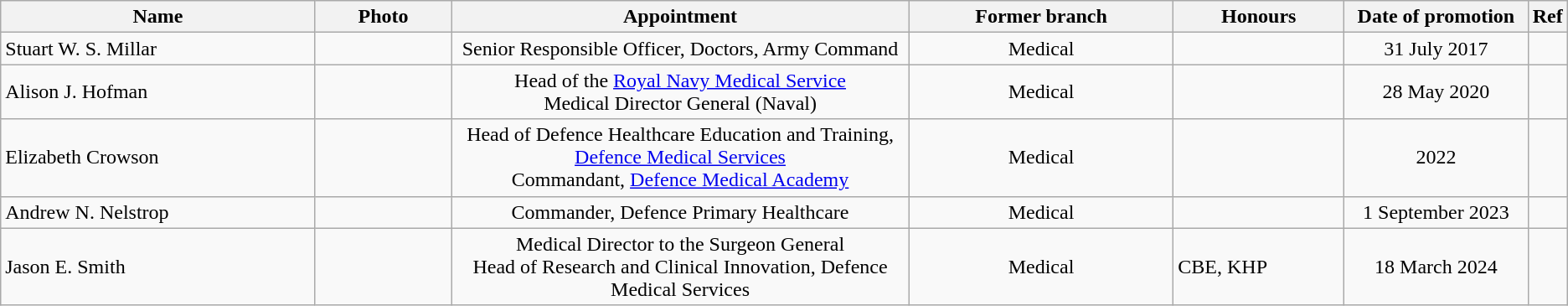<table class="wikitable">
<tr>
<th width="300" align="center">Name</th>
<th width="120" align="center">Photo</th>
<th width="440" align="center">Appointment</th>
<th width="250" align="center">Former branch</th>
<th width="150" align="center">Honours</th>
<th width="160" align="center">Date of promotion</th>
<th width="20" align="center">Ref</th>
</tr>
<tr>
<td>Stuart W. S. Millar</td>
<td></td>
<td align="center">Senior Responsible Officer, Doctors, Army Command</td>
<td align="center">Medical</td>
<td></td>
<td align="center">31 July 2017</td>
<td></td>
</tr>
<tr>
<td>Alison J. Hofman</td>
<td></td>
<td align="center">Head of the <a href='#'>Royal Navy Medical Service</a><br>Medical Director General (Naval)</td>
<td align="center">Medical</td>
<td></td>
<td align="center">28 May 2020</td>
<td></td>
</tr>
<tr>
<td>Elizabeth Crowson</td>
<td></td>
<td align="center">Head of Defence Healthcare Education and Training, <a href='#'>Defence Medical Services</a> <br> Commandant, <a href='#'>Defence Medical Academy</a></td>
<td align="center">Medical</td>
<td></td>
<td align="center">2022</td>
<td></td>
</tr>
<tr>
<td>Andrew N. Nelstrop</td>
<td></td>
<td align="center">Commander, Defence Primary Healthcare</td>
<td align="center">Medical</td>
<td></td>
<td align="center">1 September 2023</td>
<td></td>
</tr>
<tr>
<td>Jason E. Smith</td>
<td></td>
<td align="center">Medical Director to the Surgeon General<br>Head of Research and Clinical Innovation, Defence Medical Services</td>
<td align="center">Medical</td>
<td>CBE, KHP</td>
<td align="center">18 March 2024</td>
<td></td>
</tr>
</table>
